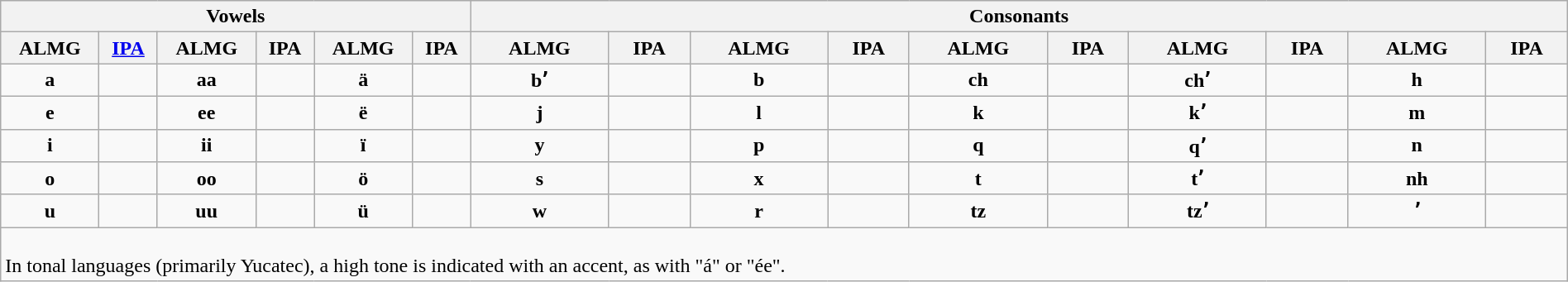<table class="wikitable" style="text-align:center;" width="100%">
<tr>
<th colspan=6 width="30%">Vowels</th>
<th colspan=10>Consonants</th>
</tr>
<tr>
<th>ALMG</th>
<th><a href='#'>IPA</a></th>
<th>ALMG</th>
<th>IPA</th>
<th>ALMG</th>
<th>IPA</th>
<th>ALMG</th>
<th>IPA</th>
<th>ALMG</th>
<th>IPA</th>
<th>ALMG</th>
<th>IPA</th>
<th>ALMG</th>
<th>IPA</th>
<th>ALMG</th>
<th>IPA</th>
</tr>
<tr>
<td><strong>a</strong></td>
<td></td>
<td><strong>aa</strong></td>
<td></td>
<td><strong>ä</strong></td>
<td></td>
<td><strong>bʼ</strong></td>
<td></td>
<td><strong>b</strong></td>
<td></td>
<td><strong>ch</strong></td>
<td></td>
<td><strong>chʼ</strong></td>
<td></td>
<td><strong>h</strong></td>
<td></td>
</tr>
<tr>
<td><strong>e</strong></td>
<td></td>
<td><strong>ee</strong></td>
<td></td>
<td><strong>ë</strong></td>
<td></td>
<td><strong>j</strong></td>
<td></td>
<td><strong>l</strong></td>
<td></td>
<td><strong>k</strong></td>
<td></td>
<td><strong>kʼ</strong></td>
<td></td>
<td><strong>m</strong></td>
<td></td>
</tr>
<tr>
<td><strong>i</strong></td>
<td></td>
<td><strong>ii</strong></td>
<td></td>
<td><strong>ï</strong></td>
<td></td>
<td><strong>y</strong></td>
<td></td>
<td><strong>p</strong></td>
<td></td>
<td><strong>q</strong></td>
<td></td>
<td><strong>qʼ</strong></td>
<td></td>
<td><strong>n</strong></td>
<td></td>
</tr>
<tr>
<td><strong>o</strong></td>
<td></td>
<td><strong>oo</strong></td>
<td></td>
<td><strong>ö</strong></td>
<td></td>
<td><strong>s</strong></td>
<td></td>
<td><strong>x</strong></td>
<td></td>
<td><strong>t</strong></td>
<td></td>
<td><strong>tʼ</strong></td>
<td></td>
<td><strong>nh</strong></td>
<td></td>
</tr>
<tr>
<td><strong>u</strong></td>
<td></td>
<td><strong>uu</strong></td>
<td></td>
<td><strong>ü</strong></td>
<td></td>
<td><strong>w</strong></td>
<td></td>
<td><strong>r</strong></td>
<td></td>
<td><strong>tz</strong></td>
<td></td>
<td><strong>tzʼ</strong></td>
<td></td>
<td><strong> ʼ </strong></td>
<td></td>
</tr>
<tr>
<td colspan=16 align=left><br>In tonal languages (primarily Yucatec), a high tone is indicated with an accent, as with "á" or "ée".</td>
</tr>
</table>
